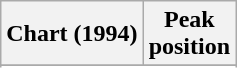<table class="wikitable">
<tr>
<th>Chart (1994)</th>
<th>Peak<br>position</th>
</tr>
<tr>
</tr>
<tr>
</tr>
</table>
